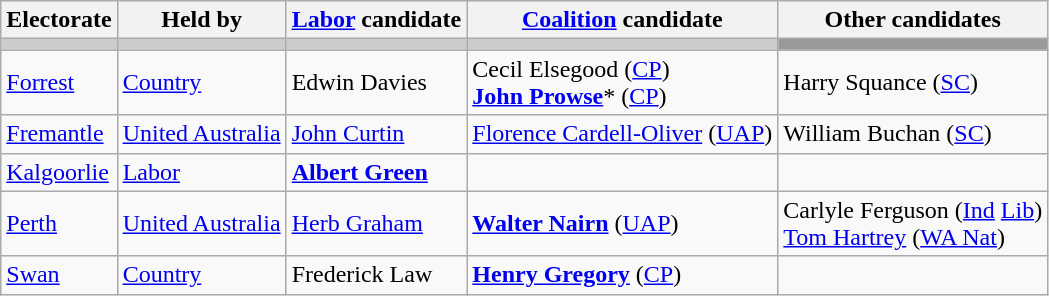<table class="wikitable">
<tr>
<th>Electorate</th>
<th>Held by</th>
<th><a href='#'>Labor</a> candidate</th>
<th><a href='#'>Coalition</a> candidate</th>
<th>Other candidates</th>
</tr>
<tr bgcolor="#cccccc">
<td></td>
<td></td>
<td></td>
<td></td>
<td bgcolor="#999999"></td>
</tr>
<tr>
<td><a href='#'>Forrest</a></td>
<td><a href='#'>Country</a></td>
<td>Edwin Davies</td>
<td>Cecil Elsegood (<a href='#'>CP</a>)<br><strong><a href='#'>John Prowse</a></strong>* (<a href='#'>CP</a>)</td>
<td>Harry Squance (<a href='#'>SC</a>)</td>
</tr>
<tr>
<td><a href='#'>Fremantle</a></td>
<td><a href='#'>United Australia</a></td>
<td><a href='#'>John Curtin</a></td>
<td><a href='#'>Florence Cardell-Oliver</a> (<a href='#'>UAP</a>)</td>
<td>William Buchan (<a href='#'>SC</a>)</td>
</tr>
<tr>
<td><a href='#'>Kalgoorlie</a></td>
<td><a href='#'>Labor</a></td>
<td><strong><a href='#'>Albert Green</a></strong></td>
<td></td>
<td></td>
</tr>
<tr>
<td><a href='#'>Perth</a></td>
<td><a href='#'>United Australia</a></td>
<td><a href='#'>Herb Graham</a></td>
<td><strong><a href='#'>Walter Nairn</a></strong> (<a href='#'>UAP</a>)</td>
<td>Carlyle Ferguson (<a href='#'>Ind</a> <a href='#'>Lib</a>)<br><a href='#'>Tom Hartrey</a> (<a href='#'>WA Nat</a>)</td>
</tr>
<tr>
<td><a href='#'>Swan</a></td>
<td><a href='#'>Country</a></td>
<td>Frederick Law</td>
<td><strong><a href='#'>Henry Gregory</a></strong> (<a href='#'>CP</a>)</td>
<td></td>
</tr>
</table>
